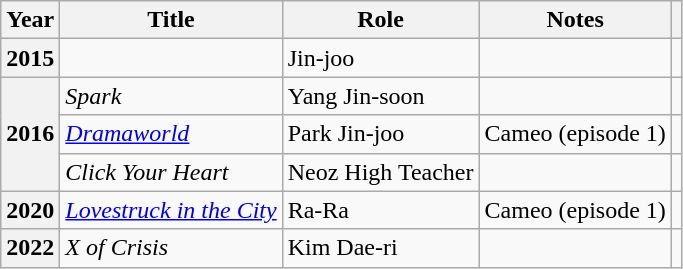<table class="wikitable plainrowheaders">
<tr>
<th scope="col">Year</th>
<th scope="col">Title</th>
<th scope="col">Role</th>
<th>Notes</th>
<th scope="col" class="unsortable"></th>
</tr>
<tr>
<th scope="row">2015</th>
<td><em></em></td>
<td>Jin-joo</td>
<td></td>
<td></td>
</tr>
<tr>
<th scope="row" rowspan=3>2016</th>
<td><em>Spark</em></td>
<td>Yang Jin-soon</td>
<td></td>
<td></td>
</tr>
<tr>
<td><em><a href='#'>Dramaworld</a></em></td>
<td>Park Jin-joo</td>
<td>Cameo (episode 1)</td>
<td></td>
</tr>
<tr>
<td><em>Click Your Heart</em></td>
<td>Neoz High Teacher</td>
<td></td>
<td></td>
</tr>
<tr>
<th scope="row">2020</th>
<td><em><a href='#'>Lovestruck in the City</a></em></td>
<td>Ra-Ra</td>
<td>Cameo (episode 1)</td>
<td></td>
</tr>
<tr>
<th scope="row">2022</th>
<td><em>X of Crisis</em></td>
<td>Kim Dae-ri</td>
<td></td>
<td></td>
</tr>
</table>
